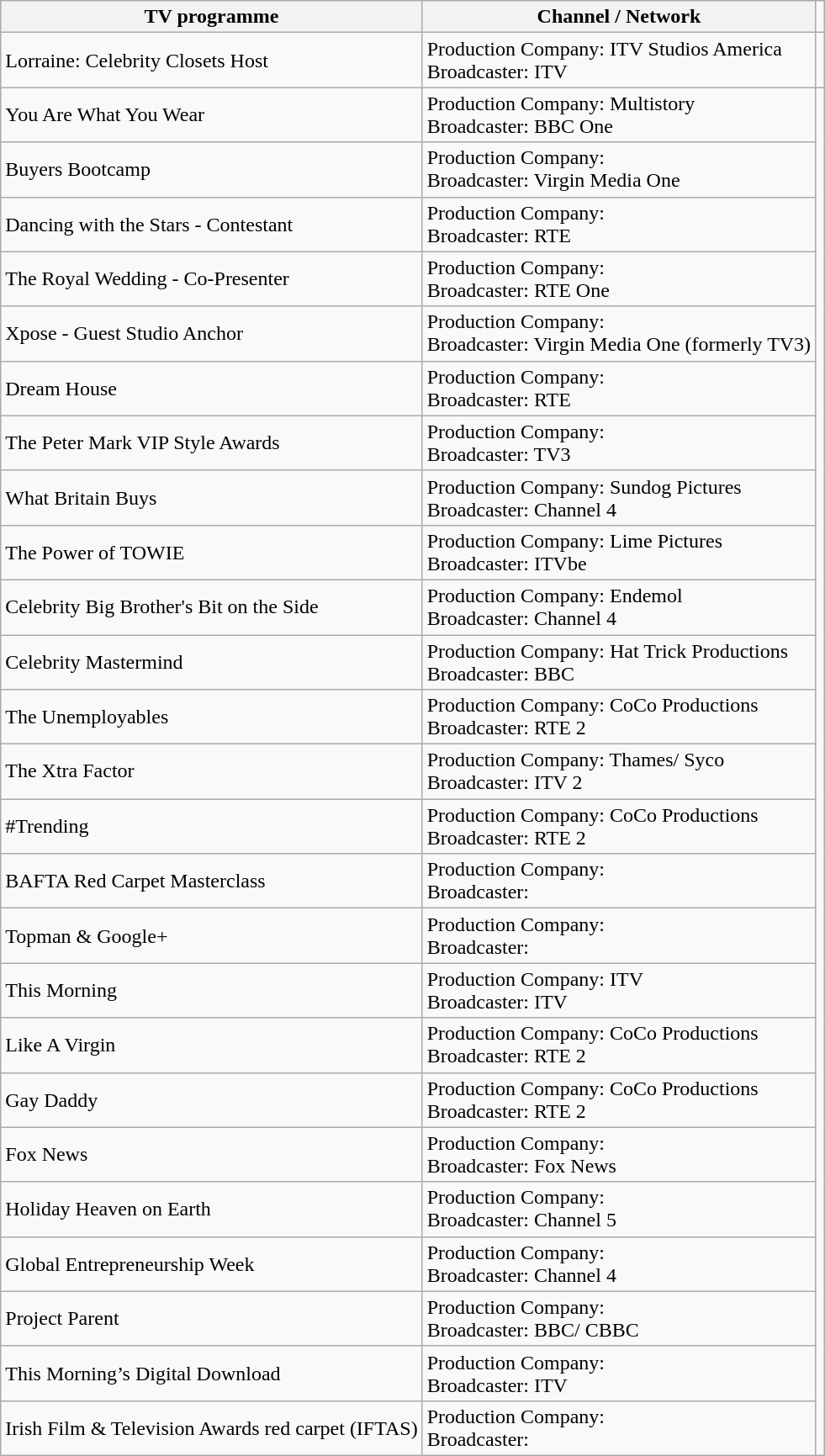<table class="wikitable">
<tr>
<th>TV programme</th>
<th>Channel / Network</th>
</tr>
<tr>
<td>Lorraine:  Celebrity Closets Host</td>
<td>Production Company: ITV Studios America<br>Broadcaster: ITV</td>
<td></td>
</tr>
<tr>
<td>You Are What You Wear</td>
<td>Production Company: Multistory<br>Broadcaster: BBC One</td>
</tr>
<tr>
<td>Buyers Bootcamp</td>
<td>Production Company:<br>Broadcaster: Virgin Media One</td>
</tr>
<tr>
<td>Dancing with the Stars - Contestant</td>
<td>Production Company:<br>Broadcaster: RTE</td>
</tr>
<tr>
<td>The Royal Wedding - Co-Presenter</td>
<td>Production Company:<br>Broadcaster: RTE One</td>
</tr>
<tr>
<td>Xpose - Guest Studio Anchor</td>
<td>Production Company:<br>Broadcaster: Virgin Media One (formerly TV3)</td>
</tr>
<tr>
<td>Dream House</td>
<td>Production Company:<br>Broadcaster: RTE</td>
</tr>
<tr>
<td>The Peter Mark VIP Style Awards</td>
<td>Production Company:<br>Broadcaster: TV3</td>
</tr>
<tr>
<td>What Britain Buys</td>
<td>Production Company: Sundog Pictures<br>Broadcaster: Channel 4</td>
</tr>
<tr>
<td>The Power of TOWIE</td>
<td>Production Company: Lime Pictures<br>Broadcaster: ITVbe</td>
</tr>
<tr>
<td>Celebrity Big Brother's Bit on the Side</td>
<td>Production Company: Endemol<br>Broadcaster: Channel 4</td>
</tr>
<tr>
<td>Celebrity Mastermind</td>
<td>Production Company: Hat Trick Productions<br>Broadcaster: BBC</td>
</tr>
<tr>
<td>The Unemployables</td>
<td>Production Company: CoCo Productions<br>Broadcaster: RTE 2</td>
</tr>
<tr>
<td>The Xtra Factor</td>
<td>Production Company: Thames/ Syco<br>Broadcaster: ITV 2</td>
</tr>
<tr>
<td>#Trending</td>
<td>Production Company: CoCo Productions<br>Broadcaster: RTE 2</td>
</tr>
<tr>
<td>BAFTA Red Carpet Masterclass</td>
<td>Production Company:<br>Broadcaster:</td>
</tr>
<tr>
<td>Topman & Google+</td>
<td>Production Company:<br>Broadcaster:</td>
</tr>
<tr>
<td>This Morning</td>
<td>Production Company: ITV<br>Broadcaster: ITV</td>
</tr>
<tr>
<td>Like A Virgin</td>
<td>Production Company: CoCo Productions<br>Broadcaster: RTE 2</td>
</tr>
<tr>
<td>Gay Daddy</td>
<td>Production Company: CoCo Productions<br>Broadcaster: RTE 2</td>
</tr>
<tr>
<td>Fox News</td>
<td>Production Company:<br>Broadcaster: Fox News</td>
</tr>
<tr>
<td>Holiday Heaven on Earth</td>
<td>Production Company:<br>Broadcaster: Channel 5</td>
</tr>
<tr>
<td>Global Entrepreneurship Week</td>
<td>Production Company:<br>Broadcaster: Channel 4</td>
</tr>
<tr>
<td>Project Parent</td>
<td>Production Company:<br>Broadcaster: BBC/ CBBC</td>
</tr>
<tr>
<td>This Morning’s Digital Download</td>
<td>Production Company:<br>Broadcaster: ITV</td>
</tr>
<tr>
<td>Irish Film & Television Awards red carpet (IFTAS)</td>
<td>Production Company:<br>Broadcaster:</td>
</tr>
</table>
